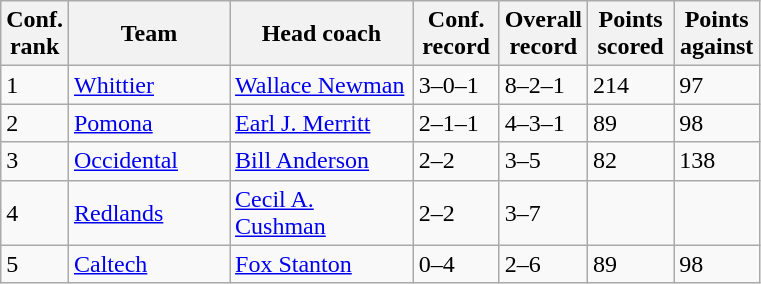<table class="sortable wikitable".>
<tr>
<th width="25">Conf. rank</th>
<th width="100">Team</th>
<th width="115">Head coach</th>
<th width="50">Conf. record</th>
<th width="50">Overall record</th>
<th width="50">Points scored</th>
<th width="50">Points against</th>
</tr>
<tr align="left" bgcolor="">
<td>1</td>
<td><a href='#'>Whittier</a></td>
<td><a href='#'>Wallace Newman</a></td>
<td>3–0–1</td>
<td>8–2–1</td>
<td>214</td>
<td>97</td>
</tr>
<tr align="left" bgcolor="">
<td>2</td>
<td><a href='#'>Pomona</a></td>
<td><a href='#'>Earl J. Merritt</a></td>
<td>2–1–1</td>
<td>4–3–1</td>
<td>89</td>
<td>98</td>
</tr>
<tr align="left" bgcolor="">
<td>3</td>
<td><a href='#'>Occidental</a></td>
<td><a href='#'>Bill Anderson</a></td>
<td>2–2</td>
<td>3–5</td>
<td>82</td>
<td>138</td>
</tr>
<tr align="left" bgcolor="">
<td>4</td>
<td><a href='#'>Redlands</a></td>
<td><a href='#'>Cecil A. Cushman</a></td>
<td>2–2</td>
<td>3–7</td>
<td></td>
<td></td>
</tr>
<tr align="left" bgcolor="">
<td>5</td>
<td><a href='#'>Caltech</a></td>
<td><a href='#'>Fox Stanton</a></td>
<td>0–4</td>
<td>2–6</td>
<td>89</td>
<td>98</td>
</tr>
</table>
